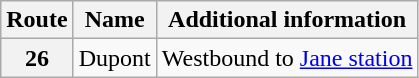<table class="wikitable">
<tr>
<th>Route</th>
<th>Name</th>
<th>Additional information</th>
</tr>
<tr>
<th>26</th>
<td>Dupont</td>
<td>Westbound to <a href='#'>Jane station</a></td>
</tr>
</table>
